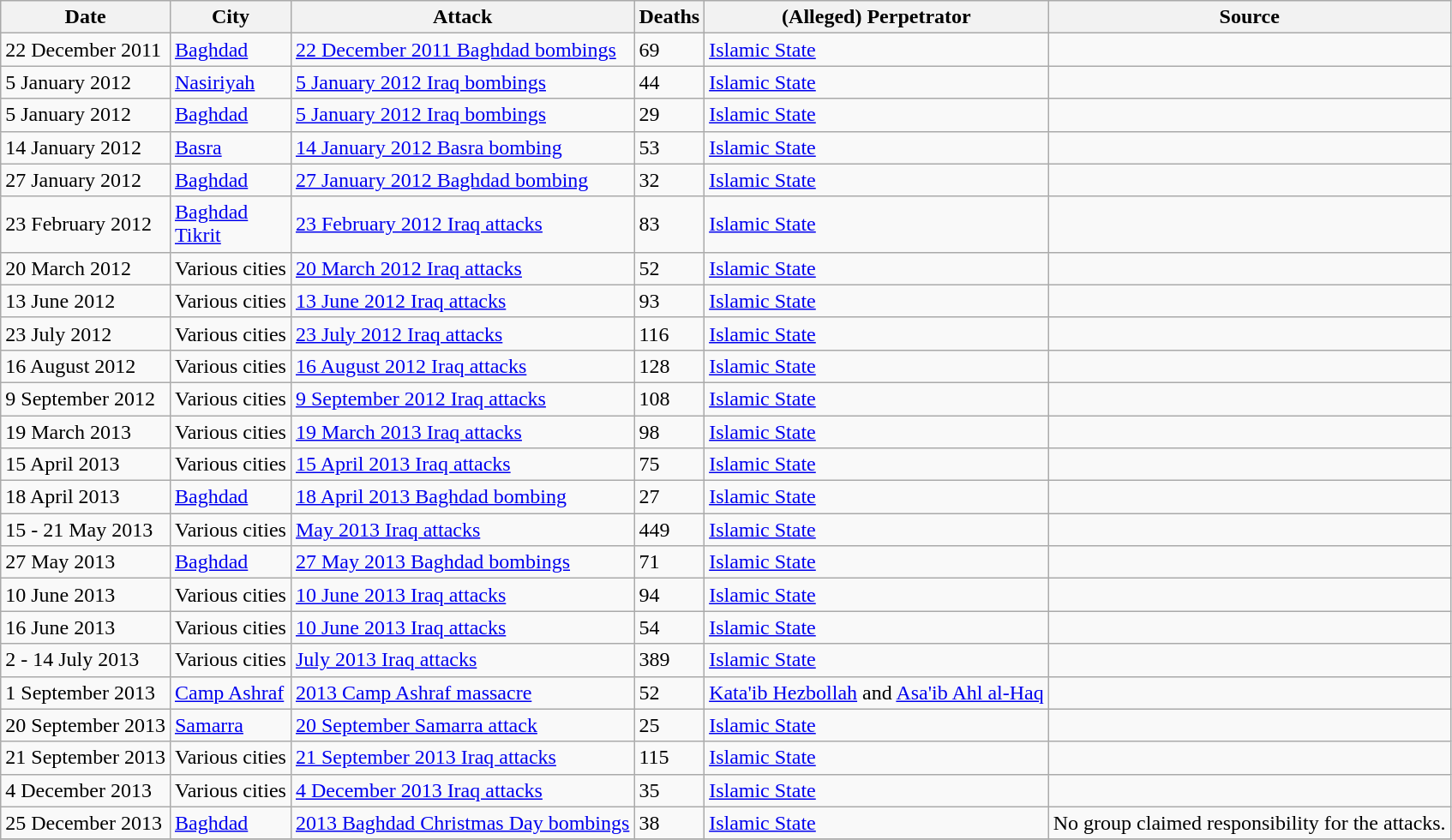<table class="wikitable sortable">
<tr>
<th>Date</th>
<th>City</th>
<th>Attack</th>
<th>Deaths</th>
<th>(Alleged) Perpetrator</th>
<th>Source</th>
</tr>
<tr>
<td>22 December 2011</td>
<td> <a href='#'>Baghdad</a></td>
<td><a href='#'>22 December 2011 Baghdad bombings</a></td>
<td>69</td>
<td> <a href='#'>Islamic State</a></td>
<td></td>
</tr>
<tr>
<td>5 January 2012</td>
<td> <a href='#'>Nasiriyah</a></td>
<td><a href='#'>5 January 2012 Iraq bombings</a></td>
<td>44</td>
<td> <a href='#'>Islamic State</a></td>
<td></td>
</tr>
<tr>
<td>5 January 2012</td>
<td> <a href='#'>Baghdad</a></td>
<td><a href='#'>5 January 2012 Iraq bombings</a></td>
<td>29</td>
<td> <a href='#'>Islamic State</a></td>
<td></td>
</tr>
<tr>
<td>14 January 2012</td>
<td> <a href='#'>Basra</a></td>
<td><a href='#'>14 January 2012 Basra bombing</a></td>
<td>53</td>
<td> <a href='#'>Islamic State</a></td>
<td></td>
</tr>
<tr>
<td>27 January 2012</td>
<td> <a href='#'>Baghdad</a></td>
<td><a href='#'>27 January 2012 Baghdad bombing</a></td>
<td>32</td>
<td> <a href='#'>Islamic State</a></td>
<td></td>
</tr>
<tr>
<td>23 February 2012</td>
<td> <a href='#'>Baghdad</a> <br>  <a href='#'>Tikrit</a></td>
<td><a href='#'>23 February 2012 Iraq attacks</a></td>
<td>83</td>
<td> <a href='#'>Islamic State</a></td>
<td></td>
</tr>
<tr>
<td>20 March 2012</td>
<td> Various cities</td>
<td><a href='#'>20 March 2012 Iraq attacks</a></td>
<td>52</td>
<td> <a href='#'>Islamic State</a></td>
<td></td>
</tr>
<tr>
<td>13 June 2012</td>
<td> Various cities</td>
<td><a href='#'>13 June 2012 Iraq attacks</a></td>
<td>93</td>
<td> <a href='#'>Islamic State</a></td>
<td></td>
</tr>
<tr>
<td>23 July 2012</td>
<td> Various cities</td>
<td><a href='#'>23 July 2012 Iraq attacks</a></td>
<td>116</td>
<td> <a href='#'>Islamic State</a></td>
<td></td>
</tr>
<tr>
<td>16 August 2012</td>
<td> Various cities</td>
<td><a href='#'>16 August 2012 Iraq attacks</a></td>
<td>128</td>
<td> <a href='#'>Islamic State</a></td>
<td></td>
</tr>
<tr>
<td>9 September 2012</td>
<td> Various cities</td>
<td><a href='#'>9 September 2012 Iraq attacks</a></td>
<td>108</td>
<td> <a href='#'>Islamic State</a></td>
<td></td>
</tr>
<tr>
<td>19 March 2013</td>
<td> Various cities</td>
<td><a href='#'>19 March 2013 Iraq attacks</a></td>
<td>98</td>
<td> <a href='#'>Islamic State</a></td>
<td></td>
</tr>
<tr>
<td>15 April 2013</td>
<td> Various cities</td>
<td><a href='#'>15 April 2013 Iraq attacks</a></td>
<td>75</td>
<td> <a href='#'>Islamic State</a></td>
<td></td>
</tr>
<tr>
<td>18 April 2013</td>
<td> <a href='#'>Baghdad</a></td>
<td><a href='#'>18 April 2013 Baghdad bombing</a></td>
<td>27</td>
<td> <a href='#'>Islamic State</a></td>
<td></td>
</tr>
<tr>
<td>15 - 21 May 2013</td>
<td> Various cities</td>
<td><a href='#'>May 2013 Iraq attacks</a></td>
<td>449</td>
<td> <a href='#'>Islamic State</a></td>
<td></td>
</tr>
<tr>
<td>27 May 2013</td>
<td> <a href='#'>Baghdad</a></td>
<td><a href='#'>27 May 2013 Baghdad bombings</a></td>
<td>71</td>
<td> <a href='#'>Islamic State</a></td>
<td></td>
</tr>
<tr>
<td>10 June 2013</td>
<td> Various cities</td>
<td><a href='#'>10 June 2013 Iraq attacks</a></td>
<td>94</td>
<td> <a href='#'>Islamic State</a></td>
<td></td>
</tr>
<tr>
<td>16 June 2013</td>
<td> Various cities</td>
<td><a href='#'>10 June 2013 Iraq attacks</a></td>
<td>54</td>
<td> <a href='#'>Islamic State</a></td>
<td></td>
</tr>
<tr>
<td>2 - 14 July 2013</td>
<td> Various cities</td>
<td><a href='#'>July 2013 Iraq attacks</a></td>
<td>389</td>
<td> <a href='#'>Islamic State</a></td>
<td></td>
</tr>
<tr>
<td>1 September 2013</td>
<td> <a href='#'>Camp Ashraf</a></td>
<td><a href='#'>2013 Camp Ashraf massacre</a></td>
<td>52</td>
<td><a href='#'>Kata'ib Hezbollah</a> and <a href='#'>Asa'ib Ahl al-Haq</a></td>
<td></td>
</tr>
<tr>
<td>20 September 2013</td>
<td> <a href='#'>Samarra</a></td>
<td><a href='#'>20 September Samarra attack</a></td>
<td>25</td>
<td> <a href='#'>Islamic State</a></td>
<td></td>
</tr>
<tr>
<td>21 September 2013</td>
<td> Various cities</td>
<td><a href='#'>21 September 2013 Iraq attacks</a></td>
<td>115</td>
<td> <a href='#'>Islamic State</a></td>
<td></td>
</tr>
<tr>
<td>4 December 2013</td>
<td> Various cities</td>
<td><a href='#'>4 December 2013 Iraq attacks</a></td>
<td>35</td>
<td> <a href='#'>Islamic State</a></td>
<td></td>
</tr>
<tr>
<td>25 December 2013</td>
<td> <a href='#'>Baghdad</a></td>
<td><a href='#'>2013 Baghdad Christmas Day bombings</a></td>
<td>38</td>
<td> <a href='#'>Islamic State</a></td>
<td> No group claimed responsibility for the attacks.</td>
</tr>
<tr>
</tr>
</table>
